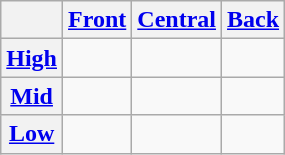<table class="wikitable" align="center" style="float: none; text-align: center">
<tr>
<th></th>
<th><a href='#'>Front</a></th>
<th><a href='#'>Central</a></th>
<th><a href='#'>Back</a></th>
</tr>
<tr>
<th><a href='#'>High</a></th>
<td></td>
<td></td>
<td></td>
</tr>
<tr>
<th><a href='#'>Mid</a></th>
<td></td>
<td></td>
<td></td>
</tr>
<tr>
<th><a href='#'>Low</a></th>
<td></td>
<td></td>
<td></td>
</tr>
</table>
